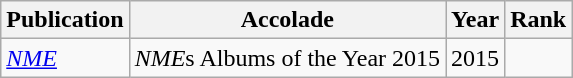<table class="wikitable">
<tr>
<th>Publication</th>
<th>Accolade</th>
<th>Year</th>
<th>Rank</th>
</tr>
<tr>
<td><em><a href='#'>NME</a></em></td>
<td><em>NME</em>s Albums of the Year 2015</td>
<td>2015</td>
<td></td>
</tr>
</table>
